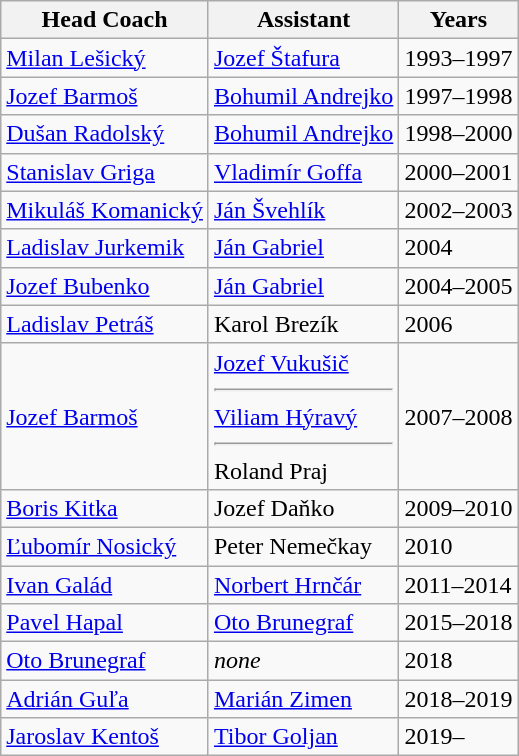<table class="wikitable">
<tr>
<th>Head Coach</th>
<th>Assistant</th>
<th>Years</th>
</tr>
<tr>
<td> <a href='#'>Milan Lešický</a></td>
<td> <a href='#'>Jozef Štafura</a></td>
<td>1993–1997</td>
</tr>
<tr>
<td> <a href='#'>Jozef Barmoš</a></td>
<td> <a href='#'>Bohumil Andrejko</a></td>
<td>1997–1998</td>
</tr>
<tr>
<td> <a href='#'>Dušan Radolský</a></td>
<td> <a href='#'>Bohumil Andrejko</a></td>
<td>1998–2000</td>
</tr>
<tr>
<td> <a href='#'>Stanislav Griga</a></td>
<td> <a href='#'>Vladimír Goffa</a></td>
<td>2000–2001</td>
</tr>
<tr>
<td> <a href='#'>Mikuláš Komanický</a></td>
<td> <a href='#'>Ján Švehlík</a></td>
<td>2002–2003</td>
</tr>
<tr>
<td> <a href='#'>Ladislav Jurkemik</a></td>
<td> <a href='#'>Ján Gabriel</a></td>
<td>2004</td>
</tr>
<tr>
<td> <a href='#'>Jozef Bubenko</a></td>
<td> <a href='#'>Ján Gabriel</a></td>
<td>2004–2005</td>
</tr>
<tr>
<td> <a href='#'>Ladislav Petráš</a></td>
<td> Karol Brezík</td>
<td>2006</td>
</tr>
<tr>
<td> <a href='#'>Jozef Barmoš</a></td>
<td> <a href='#'>Jozef Vukušič</a><hr> <a href='#'>Viliam Hýravý</a><hr> Roland Praj</td>
<td>2007–2008</td>
</tr>
<tr>
<td> <a href='#'>Boris Kitka</a></td>
<td> Jozef Daňko</td>
<td>2009–2010</td>
</tr>
<tr>
<td> <a href='#'>Ľubomír Nosický</a></td>
<td> Peter Nemečkay</td>
<td>2010</td>
</tr>
<tr>
<td> <a href='#'>Ivan Galád</a></td>
<td> <a href='#'>Norbert Hrnčár</a></td>
<td>2011–2014</td>
</tr>
<tr>
<td> <a href='#'>Pavel Hapal</a></td>
<td> <a href='#'>Oto Brunegraf</a></td>
<td>2015–2018</td>
</tr>
<tr>
<td> <a href='#'>Oto Brunegraf</a></td>
<td><em>none</em></td>
<td>2018</td>
</tr>
<tr>
<td> <a href='#'>Adrián Guľa</a></td>
<td> <a href='#'>Marián Zimen</a></td>
<td>2018–2019</td>
</tr>
<tr>
<td> <a href='#'>Jaroslav Kentoš</a></td>
<td> <a href='#'>Tibor Goljan</a></td>
<td>2019–</td>
</tr>
</table>
